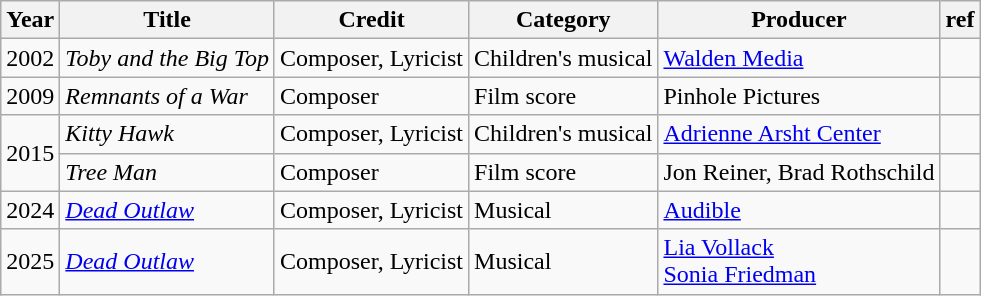<table class="wikitable">
<tr>
<th>Year</th>
<th>Title</th>
<th>Credit</th>
<th>Category</th>
<th>Producer</th>
<th>ref</th>
</tr>
<tr>
<td>2002</td>
<td><em>Toby and the Big Top</em></td>
<td>Composer, Lyricist</td>
<td>Children's musical</td>
<td><a href='#'>Walden Media</a></td>
<td></td>
</tr>
<tr>
<td>2009</td>
<td><em>Remnants of a War</em></td>
<td>Composer</td>
<td>Film score</td>
<td>Pinhole Pictures</td>
<td></td>
</tr>
<tr>
<td rowspan="2">2015</td>
<td><em>Kitty Hawk</em></td>
<td>Composer, Lyricist</td>
<td>Children's musical</td>
<td><a href='#'>Adrienne Arsht Center</a></td>
<td></td>
</tr>
<tr>
<td><em>Tree Man</em></td>
<td>Composer</td>
<td>Film score</td>
<td>Jon Reiner, Brad Rothschild</td>
<td></td>
</tr>
<tr>
<td>2024</td>
<td><em><a href='#'>Dead Outlaw</a></em></td>
<td>Composer, Lyricist</td>
<td>Musical</td>
<td><a href='#'>Audible</a></td>
<td></td>
</tr>
<tr>
<td>2025</td>
<td><em><a href='#'>Dead Outlaw</a></em></td>
<td>Composer, Lyricist</td>
<td>Musical</td>
<td><a href='#'>Lia Vollack</a><br><a href='#'>Sonia Friedman</a></td>
<td></td>
</tr>
</table>
